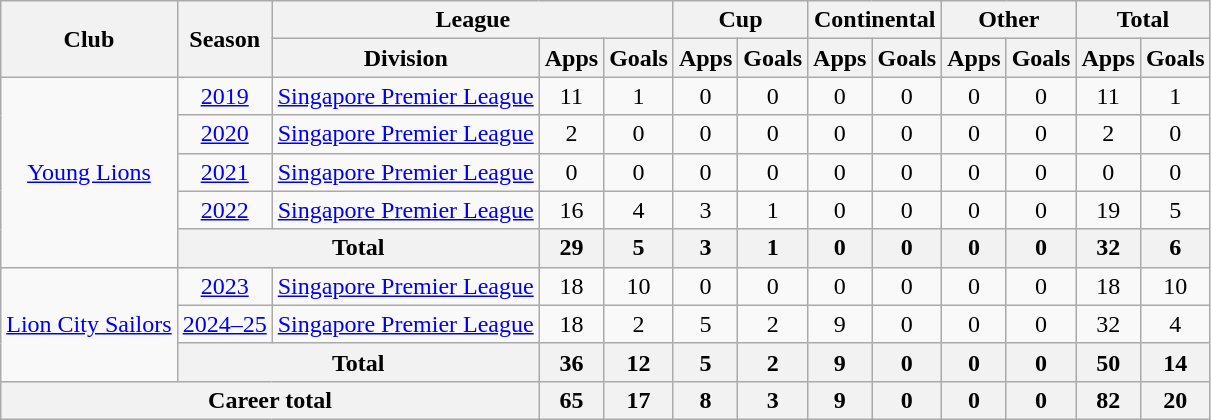<table class="wikitable" style="text-align: center">
<tr>
<th rowspan="2">Club</th>
<th rowspan="2">Season</th>
<th colspan="3">League</th>
<th colspan="2">Cup</th>
<th colspan="2">Continental</th>
<th colspan="2">Other</th>
<th colspan="2">Total</th>
</tr>
<tr>
<th>Division</th>
<th>Apps</th>
<th>Goals</th>
<th>Apps</th>
<th>Goals</th>
<th>Apps</th>
<th>Goals</th>
<th>Apps</th>
<th>Goals</th>
<th>Apps</th>
<th>Goals</th>
</tr>
<tr>
<td rowspan="5"><a href='#'>Young Lions</a></td>
<td><a href='#'>2019</a></td>
<td><a href='#'>Singapore Premier League</a></td>
<td>11</td>
<td>1</td>
<td>0</td>
<td>0</td>
<td>0</td>
<td>0</td>
<td>0</td>
<td>0</td>
<td>11</td>
<td>1</td>
</tr>
<tr>
<td><a href='#'>2020</a></td>
<td><a href='#'>Singapore Premier League</a></td>
<td>2</td>
<td>0</td>
<td>0</td>
<td>0</td>
<td>0</td>
<td>0</td>
<td>0</td>
<td>0</td>
<td>2</td>
<td>0</td>
</tr>
<tr>
<td><a href='#'>2021</a></td>
<td><a href='#'>Singapore Premier League</a></td>
<td>0</td>
<td>0</td>
<td>0</td>
<td>0</td>
<td>0</td>
<td>0</td>
<td>0</td>
<td>0</td>
<td>0</td>
<td>0</td>
</tr>
<tr>
<td><a href='#'>2022</a></td>
<td><a href='#'>Singapore Premier League</a></td>
<td>16</td>
<td>4</td>
<td>3</td>
<td>1</td>
<td>0</td>
<td>0</td>
<td>0</td>
<td>0</td>
<td>19</td>
<td>5</td>
</tr>
<tr>
<th colspan=2>Total</th>
<th>29</th>
<th>5</th>
<th>3</th>
<th>1</th>
<th>0</th>
<th>0</th>
<th>0</th>
<th>0</th>
<th>32</th>
<th>6</th>
</tr>
<tr>
<td rowspan="3"><a href='#'>Lion City Sailors</a></td>
<td><a href='#'>2023</a></td>
<td><a href='#'>Singapore Premier League</a></td>
<td>18</td>
<td>10</td>
<td>0</td>
<td>0</td>
<td>0</td>
<td>0</td>
<td>0</td>
<td>0</td>
<td>18</td>
<td>10</td>
</tr>
<tr>
<td><a href='#'>2024–25</a></td>
<td><a href='#'>Singapore Premier League</a></td>
<td>18</td>
<td>2</td>
<td>5</td>
<td>2</td>
<td>9 </td>
<td>0</td>
<td>0</td>
<td>0</td>
<td>32</td>
<td>4</td>
</tr>
<tr>
<th colspan="2">Total</th>
<th>36</th>
<th>12</th>
<th>5</th>
<th>2</th>
<th>9</th>
<th>0</th>
<th>0</th>
<th>0</th>
<th>50</th>
<th>14</th>
</tr>
<tr>
<th colspan="3">Career total</th>
<th>65</th>
<th>17</th>
<th>8</th>
<th>3</th>
<th>9</th>
<th>0</th>
<th>0</th>
<th>0</th>
<th>82</th>
<th>20</th>
</tr>
</table>
